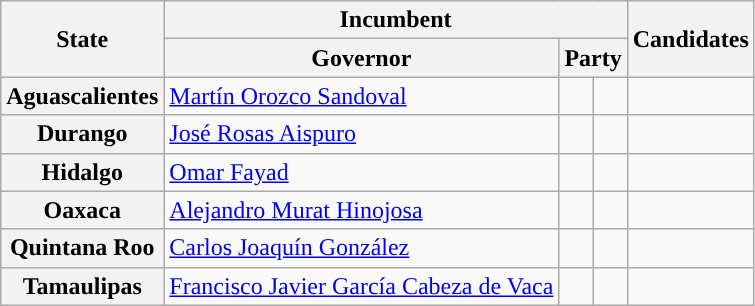<table class="wikitable sortable">
<tr>
<th colspan="1" rowspan="2">State</th>
<th colspan="3">Incumbent</th>
<th rowspan="2">Candidates</th>
</tr>
<tr valign="bottom">
<th>Governor</th>
<th colspan="2">Party</th>
</tr>
<tr>
<th>Aguascalientes</th>
<td><a href='#'>Martín Orozco Sandoval</a></td>
<td style="background:"></td>
<td></td>
<td nowrap=""></td>
</tr>
<tr>
<th>Durango</th>
<td><a href='#'>José Rosas Aispuro</a></td>
<td style="background:"></td>
<td></td>
<td nowrap=""></td>
</tr>
<tr>
<th>Hidalgo</th>
<td><a href='#'>Omar Fayad</a></td>
<td style="background:"></td>
<td></td>
<td nowrap=""></td>
</tr>
<tr>
<th>Oaxaca</th>
<td><a href='#'>Alejandro Murat Hinojosa</a></td>
<td style="background:"></td>
<td></td>
<td nowrap=""></td>
</tr>
<tr>
<th>Quintana Roo</th>
<td><a href='#'>Carlos Joaquín González</a></td>
<td style="background:"></td>
<td></td>
<td nowrap=""></td>
</tr>
<tr>
<th>Tamaulipas</th>
<td><a href='#'>Francisco Javier García Cabeza de Vaca</a></td>
<td style="background:"></td>
<td></td>
<td nowrap=""></td>
</tr>
</table>
